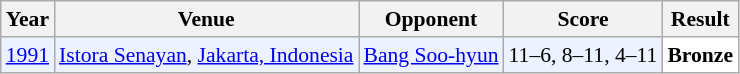<table class="sortable wikitable" style="font-size: 90%;">
<tr>
<th>Year</th>
<th>Venue</th>
<th>Opponent</th>
<th>Score</th>
<th>Result</th>
</tr>
<tr style="background:#ECF2FF">
<td align="center"><a href='#'>1991</a></td>
<td align="left"><a href='#'>Istora Senayan</a>, <a href='#'>Jakarta, Indonesia</a></td>
<td align="left"> <a href='#'>Bang Soo-hyun</a></td>
<td align="left">11–6, 8–11, 4–11</td>
<td style="text-align:left; background:white"> <strong>Bronze</strong></td>
</tr>
</table>
